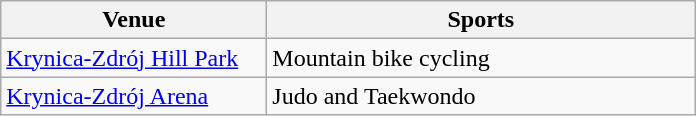<table class="wikitable sortable">
<tr>
<th width="170">Venue</th>
<th width="278">Sports</th>
</tr>
<tr>
<td><a href='#'>Krynica-Zdrój Hill Park</a></td>
<td>Mountain bike cycling</td>
</tr>
<tr>
<td><a href='#'>Krynica-Zdrój Arena</a></td>
<td>Judo and Taekwondo</td>
</tr>
</table>
